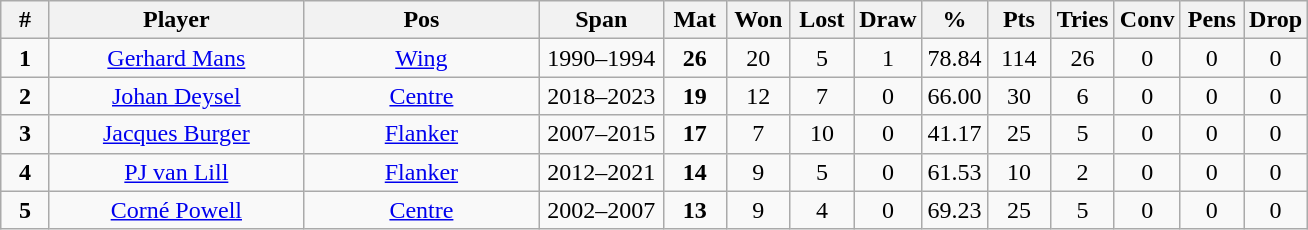<table class="wikitable" style="text-align:center">
<tr>
<th style="width:25px">#</th>
<th style="width:162px">Player</th>
<th style="width:150px">Pos</th>
<th style="width:75px">Span</th>
<th style="width:35px">Mat</th>
<th style="width:35px">Won</th>
<th style="width:35px">Lost</th>
<th style="width:35px">Draw</th>
<th style="width:35px">%</th>
<th style="width:35px">Pts</th>
<th style="width:35px">Tries</th>
<th style="width:35px">Conv</th>
<th style="width:35px">Pens</th>
<th style="width:35px">Drop</th>
</tr>
<tr>
<td><strong>1</strong></td>
<td><a href='#'>Gerhard Mans</a></td>
<td><a href='#'>Wing</a></td>
<td>1990–1994</td>
<td><strong>26</strong></td>
<td>20</td>
<td>5</td>
<td>1</td>
<td>78.84</td>
<td>114</td>
<td>26</td>
<td>0</td>
<td>0</td>
<td>0</td>
</tr>
<tr>
<td><strong>2</strong></td>
<td><a href='#'>Johan Deysel</a></td>
<td><a href='#'>Centre</a></td>
<td>2018–2023</td>
<td><strong>19</strong></td>
<td>12</td>
<td>7</td>
<td>0</td>
<td>66.00</td>
<td>30</td>
<td>6</td>
<td>0</td>
<td>0</td>
<td>0</td>
</tr>
<tr>
<td><strong>3</strong></td>
<td><a href='#'>Jacques Burger</a></td>
<td><a href='#'>Flanker</a></td>
<td>2007–2015</td>
<td><strong>17</strong></td>
<td>7</td>
<td>10</td>
<td>0</td>
<td>41.17</td>
<td>25</td>
<td>5</td>
<td>0</td>
<td>0</td>
<td>0</td>
</tr>
<tr>
<td><strong>4</strong></td>
<td><a href='#'>PJ van Lill</a></td>
<td><a href='#'>Flanker</a></td>
<td>2012–2021</td>
<td><strong>14</strong></td>
<td>9</td>
<td>5</td>
<td>0</td>
<td>61.53</td>
<td>10</td>
<td>2</td>
<td>0</td>
<td>0</td>
<td>0</td>
</tr>
<tr>
<td><strong>5</strong></td>
<td><a href='#'>Corné Powell</a></td>
<td><a href='#'>Centre</a></td>
<td>2002–2007</td>
<td><strong>13</strong></td>
<td>9</td>
<td>4</td>
<td>0</td>
<td>69.23</td>
<td>25</td>
<td>5</td>
<td>0</td>
<td>0</td>
<td>0</td>
</tr>
</table>
